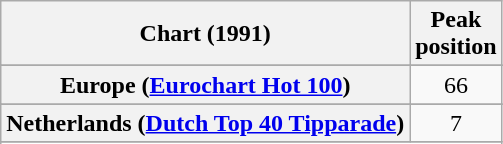<table class="wikitable sortable plainrowheaders" style="text-align:center">
<tr>
<th>Chart (1991)</th>
<th>Peak<br>position</th>
</tr>
<tr>
</tr>
<tr>
</tr>
<tr>
</tr>
<tr>
<th scope="row">Europe (<a href='#'>Eurochart Hot 100</a>)</th>
<td>66</td>
</tr>
<tr>
</tr>
<tr>
</tr>
<tr>
<th scope="row">Netherlands (<a href='#'>Dutch Top 40 Tipparade</a>)</th>
<td>7</td>
</tr>
<tr>
</tr>
<tr>
</tr>
<tr>
</tr>
<tr>
</tr>
</table>
